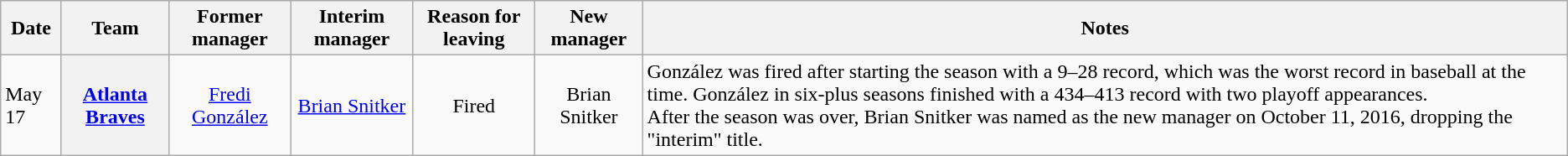<table class="wikitable plainrowheaders" align="center;">
<tr>
<th scope="col">Date</th>
<th scope="col">Team</th>
<th scope="col">Former manager</th>
<th scope="col">Interim manager</th>
<th scope="col">Reason for leaving</th>
<th scope="col">New manager</th>
<th scope="col">Notes</th>
</tr>
<tr>
<td>May 17</td>
<th scope="row"><a href='#'>Atlanta Braves</a></th>
<td style="text-align:center;"><a href='#'>Fredi González</a></td>
<td style="text-align:center;"><a href='#'>Brian Snitker</a></td>
<td style="text-align:center;">Fired</td>
<td style="text-align:center;">Brian Snitker</td>
<td>González was fired after starting the season with a 9–28 record, which was the worst record in baseball at the time. González in six-plus seasons finished with a 434–413 record with two playoff appearances.<br>After the season was over, Brian Snitker was named as the new manager on October 11, 2016, dropping the "interim" title.</td>
</tr>
</table>
